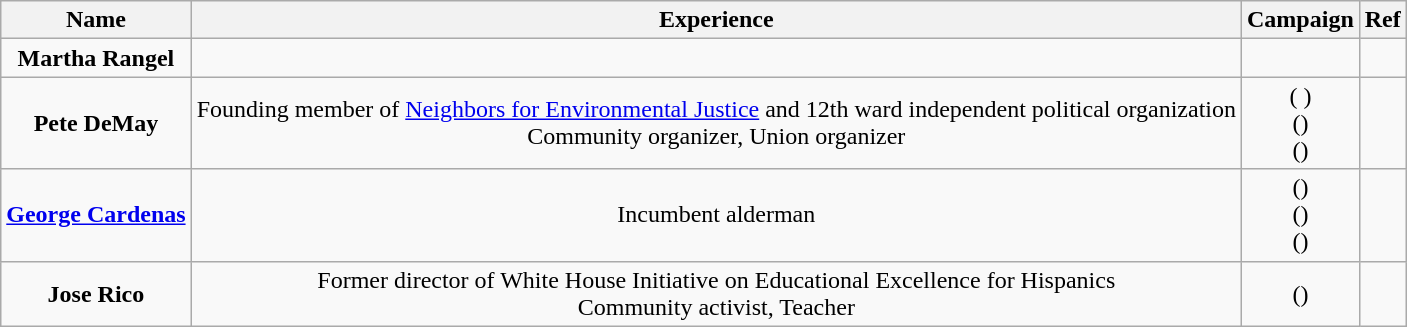<table class="wikitable" style="text-align:center">
<tr>
<th>Name</th>
<th>Experience</th>
<th>Campaign</th>
<th>Ref</th>
</tr>
<tr>
<td><strong>Martha Rangel</strong></td>
<td></td>
<td></td>
<td></td>
</tr>
<tr>
<td><strong>Pete DeMay</strong></td>
<td>Founding member of <a href='#'>Neighbors for Environmental Justice</a> and 12th ward independent political organization<br>Community organizer, Union organizer</td>
<td>( )<br>()<br>()</td>
<td></td>
</tr>
<tr>
<td><strong><a href='#'>George Cardenas</a></strong></td>
<td>Incumbent alderman</td>
<td>()<br>()<br>()</td>
<td></td>
</tr>
<tr>
<td><strong>Jose Rico</strong></td>
<td>Former director of White House Initiative on Educational Excellence for Hispanics<br>Community activist, Teacher</td>
<td>()</td>
<td></td>
</tr>
</table>
